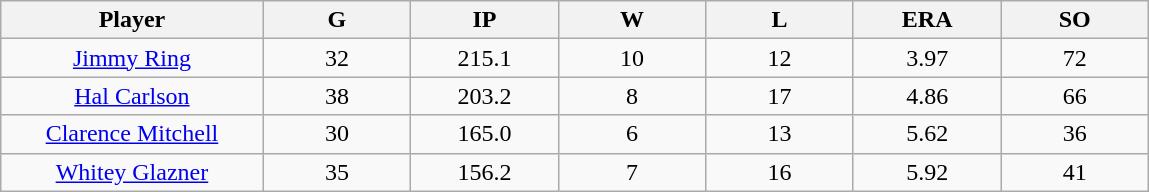<table class="wikitable sortable">
<tr>
<th bgcolor="#DDDDFF" width="16%">Player</th>
<th bgcolor="#DDDDFF" width="9%">G</th>
<th bgcolor="#DDDDFF" width="9%">IP</th>
<th bgcolor="#DDDDFF" width="9%">W</th>
<th bgcolor="#DDDDFF" width="9%">L</th>
<th bgcolor="#DDDDFF" width="9%">ERA</th>
<th bgcolor="#DDDDFF" width="9%">SO</th>
</tr>
<tr align="center">
<td><a href='#'>Jimmy Ring</a></td>
<td>32</td>
<td>215.1</td>
<td>10</td>
<td>12</td>
<td>3.97</td>
<td>72</td>
</tr>
<tr align=center>
<td><a href='#'>Hal Carlson</a></td>
<td>38</td>
<td>203.2</td>
<td>8</td>
<td>17</td>
<td>4.86</td>
<td>66</td>
</tr>
<tr align=center>
<td><a href='#'>Clarence Mitchell</a></td>
<td>30</td>
<td>165.0</td>
<td>6</td>
<td>13</td>
<td>5.62</td>
<td>36</td>
</tr>
<tr align=center>
<td><a href='#'>Whitey Glazner</a></td>
<td>35</td>
<td>156.2</td>
<td>7</td>
<td>16</td>
<td>5.92</td>
<td>41</td>
</tr>
</table>
